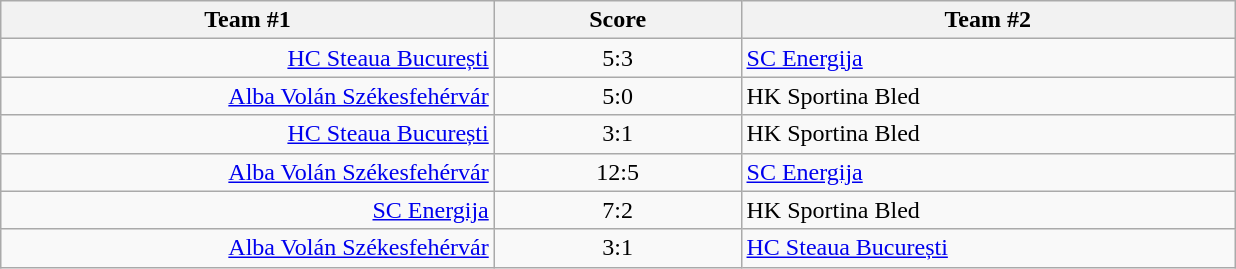<table class="wikitable" style="text-align: center;">
<tr>
<th width=22%>Team #1</th>
<th width=11%>Score</th>
<th width=22%>Team #2</th>
</tr>
<tr>
<td style="text-align: right;"><a href='#'>HC Steaua București</a> </td>
<td>5:3</td>
<td style="text-align: left;"> <a href='#'>SC Energija</a></td>
</tr>
<tr>
<td style="text-align: right;"><a href='#'>Alba Volán Székesfehérvár</a> </td>
<td>5:0</td>
<td style="text-align: left;"> HK Sportina Bled</td>
</tr>
<tr>
<td style="text-align: right;"><a href='#'>HC Steaua București</a> </td>
<td>3:1</td>
<td style="text-align: left;"> HK Sportina Bled</td>
</tr>
<tr>
<td style="text-align: right;"><a href='#'>Alba Volán Székesfehérvár</a> </td>
<td>12:5</td>
<td style="text-align: left;"> <a href='#'>SC Energija</a></td>
</tr>
<tr>
<td style="text-align: right;"><a href='#'>SC Energija</a> </td>
<td>7:2</td>
<td style="text-align: left;"> HK Sportina Bled</td>
</tr>
<tr>
<td style="text-align: right;"><a href='#'>Alba Volán Székesfehérvár</a> </td>
<td>3:1</td>
<td style="text-align: left;"> <a href='#'>HC Steaua București</a></td>
</tr>
</table>
